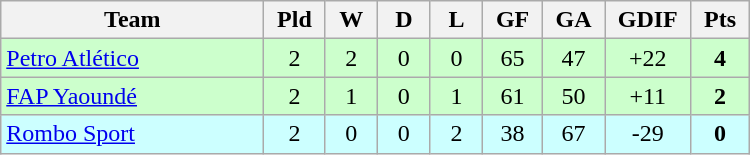<table class=wikitable style="text-align:center" width=500>
<tr>
<th width=25%>Team</th>
<th width=5%>Pld</th>
<th width=5%>W</th>
<th width=5%>D</th>
<th width=5%>L</th>
<th width=5%>GF</th>
<th width=5%>GA</th>
<th width=5%>GDIF</th>
<th width=5%>Pts</th>
</tr>
<tr bgcolor=#ccffcc>
<td align="left"> <a href='#'>Petro Atlético</a></td>
<td>2</td>
<td>2</td>
<td>0</td>
<td>0</td>
<td>65</td>
<td>47</td>
<td>+22</td>
<td><strong>4</strong></td>
</tr>
<tr bgcolor=#ccffcc>
<td align="left"> <a href='#'>FAP Yaoundé</a></td>
<td>2</td>
<td>1</td>
<td>0</td>
<td>1</td>
<td>61</td>
<td>50</td>
<td>+11</td>
<td><strong>2</strong></td>
</tr>
<tr bgcolor=#ccffff>
<td align="left"> <a href='#'>Rombo Sport</a></td>
<td>2</td>
<td>0</td>
<td>0</td>
<td>2</td>
<td>38</td>
<td>67</td>
<td>-29</td>
<td><strong>0</strong></td>
</tr>
</table>
